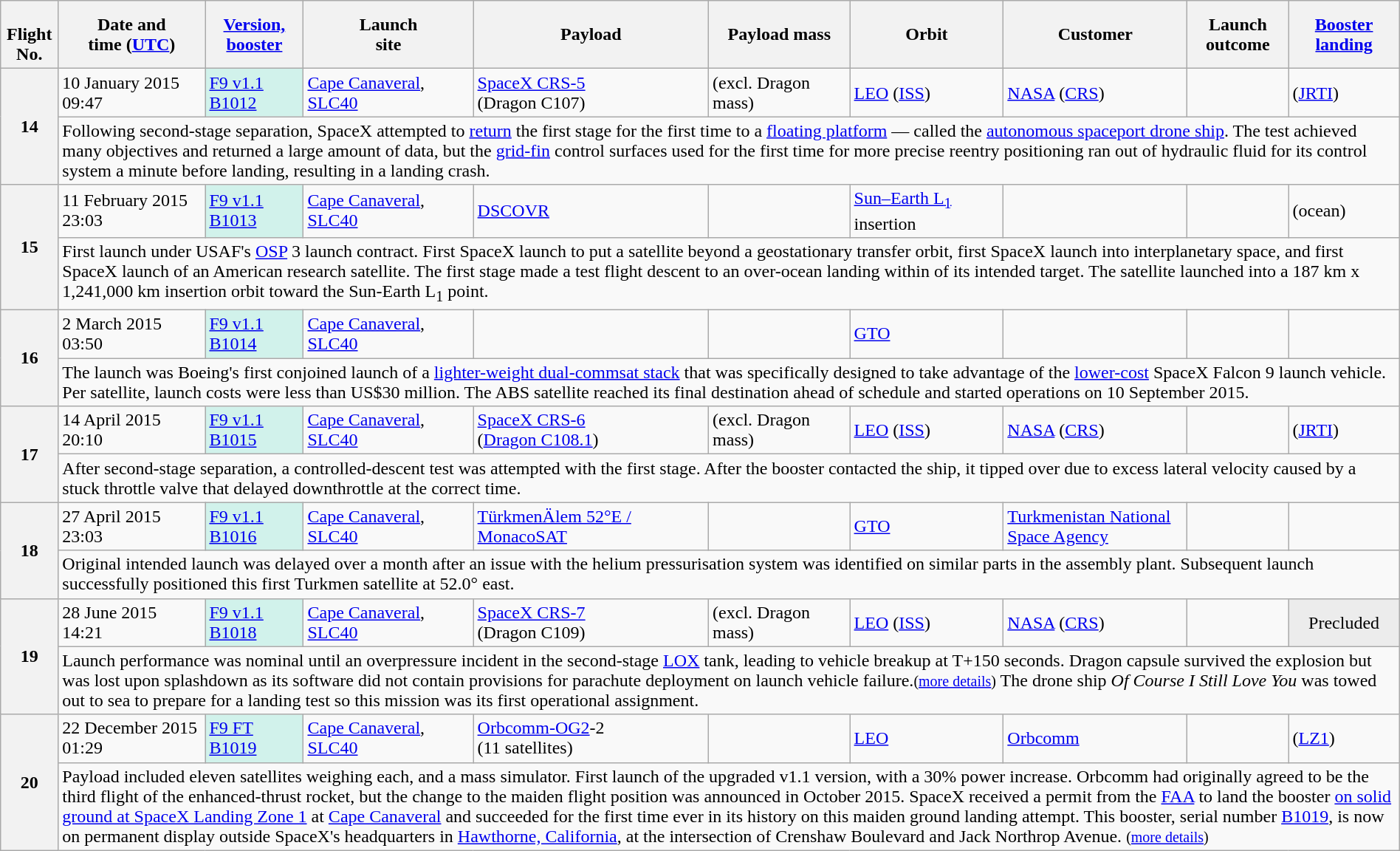<table class="wikitable plainrowheaders sticky-header collapsible" style="width: 100%;">
<tr>
<th scope="col"><br>Flight No.</th>
<th scope="col">Date and<br>time (<a href='#'>UTC</a>)</th>
<th scope="col"><a href='#'>Version,<br>booster</a></th>
<th scope="col">Launch<br>site</th>
<th scope="col">Payload</th>
<th scope="col">Payload mass</th>
<th scope="col">Orbit</th>
<th scope="col">Customer</th>
<th scope="col">Launch<br>outcome</th>
<th scope="col"><a href='#'>Booster<br>landing</a></th>
</tr>
<tr id="F9-014">
<th scope="row" rowspan=2 style="text-align:center;">14</th>
<td>10 January 2015<br>09:47</td>
<td style="background:#D1F2EB"><a href='#'>F9 v1.1</a><br><a href='#'>B1012</a></td>
<td><a href='#'>Cape Canaveral</a>, <a href='#'>SLC40</a></td>
<td><a href='#'>SpaceX CRS-5</a><br>(Dragon C107)</td>
<td> (excl. Dragon mass)</td>
<td><a href='#'>LEO</a> (<a href='#'>ISS</a>)</td>
<td><a href='#'>NASA</a> (<a href='#'>CRS</a>)</td>
<td></td>
<td> (<a href='#'>JRTI</a>)</td>
</tr>
<tr>
<td colspan=9>Following second-stage separation, SpaceX attempted to <a href='#'>return</a> the first stage for the first time to a  <a href='#'>floating platform</a> — called the <a href='#'>autonomous spaceport drone ship</a>. The test achieved many objectives and returned a large amount of data, but the <a href='#'>grid-fin</a> control surfaces used for the first time for more precise reentry positioning ran out of hydraulic fluid for its control system a minute before landing, resulting in a landing crash.</td>
</tr>
<tr id="F9-015">
<th scope="row" rowspan=2 style="text-align:center;">15</th>
<td>11 February 2015<br>23:03</td>
<td style="background:#D1F2EB"><a href='#'>F9 v1.1</a><br><a href='#'>B1013</a></td>
<td><a href='#'>Cape Canaveral</a>, <a href='#'>SLC40</a></td>
<td><a href='#'>DSCOVR</a></td>
<td></td>
<td><a href='#'>Sun–Earth L<sub>1</sub></a> insertion</td>
<td></td>
<td></td>
<td> (ocean)</td>
</tr>
<tr>
<td colspan=9>First launch under USAF's <a href='#'>OSP</a> 3 launch contract. First SpaceX launch to put a satellite beyond a geostationary transfer orbit, first SpaceX launch into interplanetary space, and first SpaceX launch of an American research satellite. The first stage made a test flight descent to an over-ocean landing within  of its intended target. The satellite launched into a 187 km x 1,241,000 km insertion orbit toward the Sun-Earth L<sub>1</sub> point.</td>
</tr>
<tr id="F9-016">
<th scope="row" rowspan=2 style="text-align:center;">16</th>
<td>2 March 2015<br>03:50</td>
<td style="background:#D1F2EB"><a href='#'>F9 v1.1</a><br><a href='#'>B1014</a></td>
<td><a href='#'>Cape Canaveral</a>, <a href='#'>SLC40</a></td>
<td></td>
<td></td>
<td><a href='#'>GTO</a></td>
<td></td>
<td></td>
<td></td>
</tr>
<tr>
<td colspan=9>The launch was Boeing's first conjoined launch of a <a href='#'>lighter-weight dual-commsat stack</a> that was specifically designed to take advantage of the <a href='#'>lower-cost</a> SpaceX Falcon 9 launch vehicle. Per satellite, launch costs were less than US$30 million. The ABS satellite reached its final destination ahead of schedule and started operations on 10 September 2015.</td>
</tr>
<tr id="F9-017">
<th scope="row" rowspan=2 style="text-align:center;">17</th>
<td>14 April 2015<br>20:10</td>
<td style="background:#D1F2EB"><a href='#'>F9 v1.1</a><br><a href='#'>B1015</a></td>
<td><a href='#'>Cape Canaveral</a>, <a href='#'>SLC40</a></td>
<td><a href='#'>SpaceX CRS-6</a><br>(<a href='#'>Dragon C108.1</a>)</td>
<td> (excl. Dragon mass)</td>
<td><a href='#'>LEO</a> (<a href='#'>ISS</a>)</td>
<td><a href='#'>NASA</a> (<a href='#'>CRS</a>)</td>
<td></td>
<td> (<a href='#'>JRTI</a>)</td>
</tr>
<tr>
<td colspan=9>After second-stage separation, a controlled-descent test was attempted with the first stage. After the booster contacted the ship, it tipped over due to excess lateral velocity caused by a stuck throttle valve that delayed downthrottle at the correct time.</td>
</tr>
<tr id="F9-018">
<th scope="row" rowspan=2 style="text-align:center;">18</th>
<td>27 April 2015<br>23:03</td>
<td style="background:#D1F2EB"><a href='#'>F9 v1.1</a><br><a href='#'>B1016</a></td>
<td><a href='#'>Cape Canaveral</a>, <a href='#'>SLC40</a></td>
<td><a href='#'>TürkmenÄlem 52°E / MonacoSAT</a></td>
<td></td>
<td><a href='#'>GTO</a></td>
<td><a href='#'>Turkmenistan National<br>Space Agency</a> </td>
<td></td>
<td></td>
</tr>
<tr>
<td colspan=9>Original intended launch was delayed over a month after an issue with the helium pressurisation system was identified on similar parts in the assembly plant. Subsequent launch successfully positioned this first Turkmen satellite at 52.0° east.</td>
</tr>
<tr id="F9-019">
<th scope="row" rowspan=2 style="text-align:center;">19</th>
<td>28 June 2015<br>14:21</td>
<td style="background:#D1F2EB"><a href='#'>F9 v1.1</a><br><a href='#'>B1018</a></td>
<td><a href='#'>Cape Canaveral</a>, <a href='#'>SLC40</a></td>
<td><a href='#'>SpaceX CRS-7</a><br>(Dragon C109)</td>
<td> (excl. Dragon mass)</td>
<td><a href='#'>LEO</a> (<a href='#'>ISS</a>)</td>
<td><a href='#'>NASA</a> (<a href='#'>CRS</a>)</td>
<td></td>
<td style="background:#ececec; text-align:center;">Precluded </td>
</tr>
<tr>
<td colspan=9>Launch performance was nominal until an overpressure incident in the second-stage <a href='#'>LOX</a> tank, leading to vehicle breakup at T+150 seconds. Dragon capsule survived the explosion but was lost upon splashdown as its software did not contain provisions for parachute deployment on launch vehicle failure.<small>(<a href='#'>more details</a>)</small> The drone ship <em>Of Course I Still Love You</em> was towed out to sea to prepare for a landing test so this mission was its first operational assignment.</td>
</tr>
<tr id="F9-020">
<th scope="row" rowspan=2 style="text-align:center;">20</th>
<td>22 December 2015<br>01:29</td>
<td style="background:#D1F2EB"><a href='#'>F9 FT</a><br><a href='#'>B1019</a></td>
<td><a href='#'>Cape Canaveral</a>, <a href='#'>SLC40</a></td>
<td><a href='#'>Orbcomm-OG2</a>-2<br>(11 satellites)</td>
<td></td>
<td><a href='#'>LEO</a></td>
<td><a href='#'>Orbcomm</a></td>
<td></td>
<td> (<a href='#'>LZ1</a>)</td>
</tr>
<tr>
<td colspan=9>Payload included eleven satellites weighing  each, and a  mass simulator. First launch of the upgraded v1.1 version, with a 30% power increase. Orbcomm had originally agreed to be the third flight of the enhanced-thrust rocket, but the change to the maiden flight position was announced in October 2015. SpaceX received a permit from the <a href='#'>FAA</a> to land the booster <a href='#'>on solid ground at SpaceX Landing Zone 1</a> at <a href='#'>Cape Canaveral</a> and succeeded for the first time ever in its history on this maiden ground landing attempt. This booster, serial number <a href='#'>B1019</a>, is now on permanent display outside SpaceX's headquarters in <a href='#'>Hawthorne, California</a>, at the intersection of Crenshaw Boulevard and Jack Northrop Avenue. <small>(<a href='#'>more details</a>)</small></td>
</tr>
</table>
